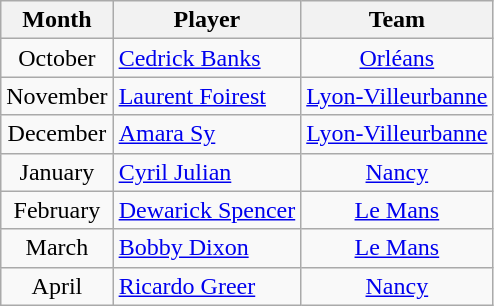<table class="wikitable sortable" style="text-align: center;">
<tr>
<th align="center">Month</th>
<th align="center">Player</th>
<th align="center">Team</th>
</tr>
<tr>
<td>October</td>
<td align="left"> <a href='#'>Cedrick Banks</a></td>
<td><a href='#'>Orléans</a></td>
</tr>
<tr>
<td>November</td>
<td align="left"> <a href='#'>Laurent Foirest</a></td>
<td><a href='#'>Lyon-Villeurbanne</a></td>
</tr>
<tr>
<td>December</td>
<td align="left"> <a href='#'>Amara Sy</a></td>
<td><a href='#'>Lyon-Villeurbanne</a></td>
</tr>
<tr>
<td>January</td>
<td align="left"> <a href='#'>Cyril Julian</a></td>
<td><a href='#'>Nancy</a></td>
</tr>
<tr>
<td>February</td>
<td align="left"> <a href='#'>Dewarick Spencer</a></td>
<td><a href='#'>Le Mans</a></td>
</tr>
<tr>
<td>March</td>
<td align="left"> <a href='#'>Bobby Dixon</a></td>
<td><a href='#'>Le Mans</a></td>
</tr>
<tr>
<td>April</td>
<td align="left"> <a href='#'>Ricardo Greer</a></td>
<td><a href='#'>Nancy</a></td>
</tr>
</table>
